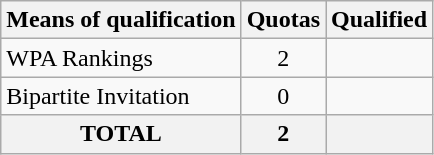<table class = "wikitable">
<tr>
<th>Means of qualification</th>
<th>Quotas</th>
<th>Qualified</th>
</tr>
<tr>
<td>WPA Rankings</td>
<td align="center">2</td>
<td><br></td>
</tr>
<tr>
<td>Bipartite Invitation</td>
<td align="center">0</td>
<td></td>
</tr>
<tr>
<th>TOTAL</th>
<th>2</th>
<th></th>
</tr>
</table>
